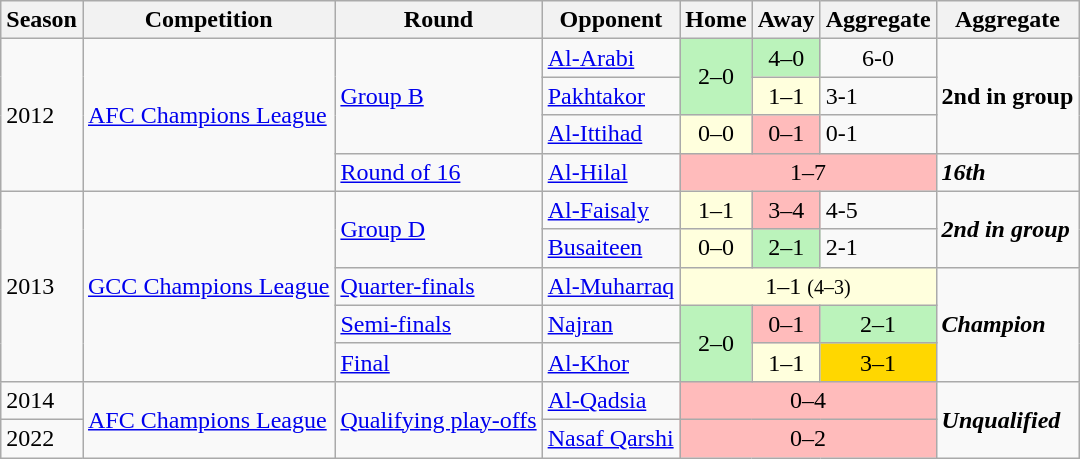<table class="wikitable">
<tr>
<th>Season</th>
<th>Competition</th>
<th>Round</th>
<th>Opponent</th>
<th>Home</th>
<th>Away</th>
<th>Aggregate</th>
<th>Aggregate</th>
</tr>
<tr>
<td rowspan=4>2012</td>
<td rowspan=4><a href='#'>AFC Champions League</a></td>
<td rowspan=3><a href='#'>Group B</a></td>
<td> <a href='#'>Al-Arabi</a></td>
<td rowspan="2" style="text-align:center;background: #BBF3BB;">2–0</td>
<td style="text-align:center;background: #BBF3BB;">4–0</td>
<td style="text-align:center;">6-0</td>
<td rowspan="3"><strong>2nd in group</strong></td>
</tr>
<tr>
<td> <a href='#'>Pakhtakor</a></td>
<td style="text-align:center;background:#ffd;">1–1</td>
<td>3-1</td>
</tr>
<tr>
<td> <a href='#'>Al-Ittihad</a></td>
<td style="text-align:center;background:#ffd;">0–0</td>
<td style="text-align:center;background: #FFBBBB;">0–1</td>
<td>0-1</td>
</tr>
<tr>
<td rowspan=1><a href='#'>Round of 16</a></td>
<td> <a href='#'>Al-Hilal</a></td>
<td colspan="3" style="text-align:center;background: #FFBBBB;">1–7</td>
<td><strong><em>16th</em></strong></td>
</tr>
<tr>
<td rowspan="5">2013</td>
<td rowspan="5"><a href='#'>GCC Champions League</a></td>
<td rowspan="2"><a href='#'>Group D</a></td>
<td> <a href='#'>Al-Faisaly</a></td>
<td style="text-align:center;background:#ffd;">1–1</td>
<td style="text-align:center;background: #FFBBBB;">3–4</td>
<td>4-5</td>
<td rowspan="2"><strong><em>2nd in group</em></strong></td>
</tr>
<tr>
<td> <a href='#'>Busaiteen</a></td>
<td style="text-align:center;background:#ffd;">0–0</td>
<td style="text-align:center;background: #BBF3BB;">2–1</td>
<td>2-1</td>
</tr>
<tr>
<td><a href='#'>Quarter-finals</a></td>
<td> <a href='#'>Al-Muharraq</a></td>
<td colspan="3" style="text-align:center;background:#ffd;">1–1 <small> (4–3)</small></td>
<td rowspan="3"><strong><em>Champion</em></strong></td>
</tr>
<tr>
<td><a href='#'>Semi-finals</a></td>
<td> <a href='#'>Najran</a></td>
<td rowspan="2" style="text-align:center;background: #BBF3BB;">2–0</td>
<td style="text-align:center;background: #FFBBBB;">0–1</td>
<td style="text-align:center;background: #BBF3BB;">2–1</td>
</tr>
<tr>
<td><a href='#'>Final</a></td>
<td> <a href='#'>Al-Khor</a></td>
<td style="text-align:center;background:#ffd;">1–1</td>
<td style="text-align:center;background: Gold;">3–1</td>
</tr>
<tr>
<td rowspan="1">2014</td>
<td rowspan="2"><a href='#'>AFC Champions League</a></td>
<td rowspan="2"><a href='#'>Qualifying play-offs</a></td>
<td> <a href='#'>Al-Qadsia</a></td>
<td colspan="3" style="text-align:center;background: #FFBBBB;">0–4</td>
<td rowspan="2"><strong><em>Unqualified</em></strong></td>
</tr>
<tr>
<td rowspan="1">2022</td>
<td> <a href='#'>Nasaf Qarshi</a></td>
<td colspan="3" style="text-align:center;background: #FFBBBB;">0–2</td>
</tr>
</table>
